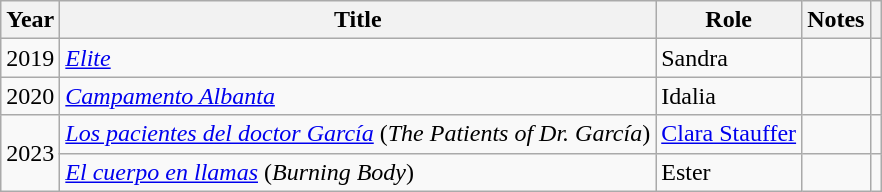<table class="wikitable sortable">
<tr>
<th>Year</th>
<th>Title</th>
<th>Role</th>
<th class="unsortable">Notes</th>
<th class="unsortable"></th>
</tr>
<tr>
<td align = "center">2019</td>
<td><em><a href='#'>Elite</a></em></td>
<td>Sandra</td>
<td></td>
<td align = "center"></td>
</tr>
<tr>
<td align = "center">2020</td>
<td><em><a href='#'>Campamento Albanta</a></em></td>
<td>Idalia</td>
<td></td>
<td align = "center"></td>
</tr>
<tr>
<td rowspan = "2" align = "center">2023</td>
<td><em><a href='#'>Los pacientes del doctor García</a></em> (<em>The Patients of Dr. García</em>)</td>
<td><a href='#'>Clara Stauffer</a></td>
<td></td>
<td align = "center"></td>
</tr>
<tr>
<td><em><a href='#'>El cuerpo en llamas</a></em> (<em>Burning Body</em>)</td>
<td>Ester</td>
<td></td>
<td align = "center"></td>
</tr>
</table>
